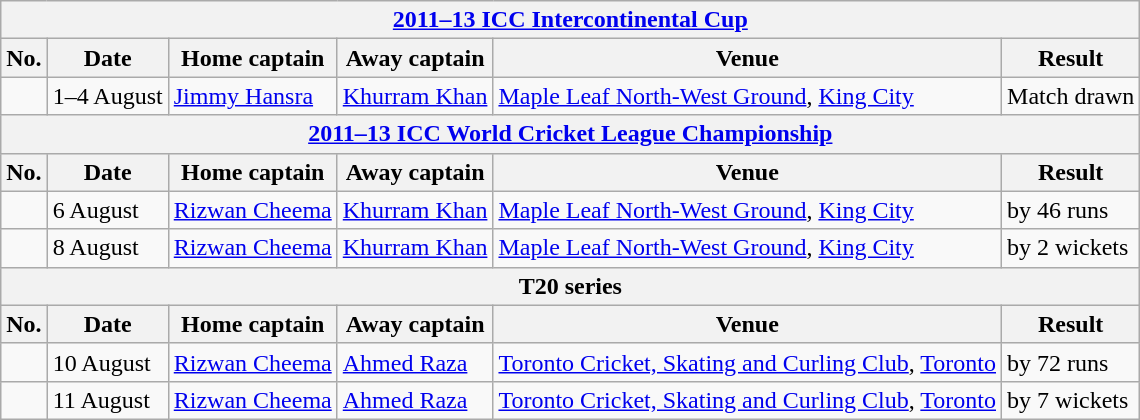<table class="wikitable">
<tr>
<th colspan="6"><a href='#'>2011–13 ICC Intercontinental Cup</a></th>
</tr>
<tr>
<th>No.</th>
<th>Date</th>
<th>Home captain</th>
<th>Away captain</th>
<th>Venue</th>
<th>Result</th>
</tr>
<tr>
<td></td>
<td>1–4 August</td>
<td><a href='#'>Jimmy Hansra</a></td>
<td><a href='#'>Khurram Khan</a></td>
<td><a href='#'>Maple Leaf North-West Ground</a>, <a href='#'>King City</a></td>
<td>Match drawn</td>
</tr>
<tr>
<th colspan="6"><a href='#'>2011–13 ICC World Cricket League Championship</a></th>
</tr>
<tr>
<th>No.</th>
<th>Date</th>
<th>Home captain</th>
<th>Away captain</th>
<th>Venue</th>
<th>Result</th>
</tr>
<tr>
<td></td>
<td>6 August</td>
<td><a href='#'>Rizwan Cheema</a></td>
<td><a href='#'>Khurram Khan</a></td>
<td><a href='#'>Maple Leaf North-West Ground</a>, <a href='#'>King City</a></td>
<td> by 46 runs</td>
</tr>
<tr>
<td></td>
<td>8 August</td>
<td><a href='#'>Rizwan Cheema</a></td>
<td><a href='#'>Khurram Khan</a></td>
<td><a href='#'>Maple Leaf North-West Ground</a>, <a href='#'>King City</a></td>
<td> by 2 wickets</td>
</tr>
<tr>
<th colspan="6">T20 series</th>
</tr>
<tr>
<th>No.</th>
<th>Date</th>
<th>Home captain</th>
<th>Away captain</th>
<th>Venue</th>
<th>Result</th>
</tr>
<tr>
<td></td>
<td>10 August</td>
<td><a href='#'>Rizwan Cheema</a></td>
<td><a href='#'>Ahmed Raza</a></td>
<td><a href='#'>Toronto Cricket, Skating and Curling Club</a>, <a href='#'>Toronto</a></td>
<td> by 72 runs</td>
</tr>
<tr>
<td></td>
<td>11 August</td>
<td><a href='#'>Rizwan Cheema</a></td>
<td><a href='#'>Ahmed Raza</a></td>
<td><a href='#'>Toronto Cricket, Skating and Curling Club</a>, <a href='#'>Toronto</a></td>
<td> by 7 wickets</td>
</tr>
</table>
